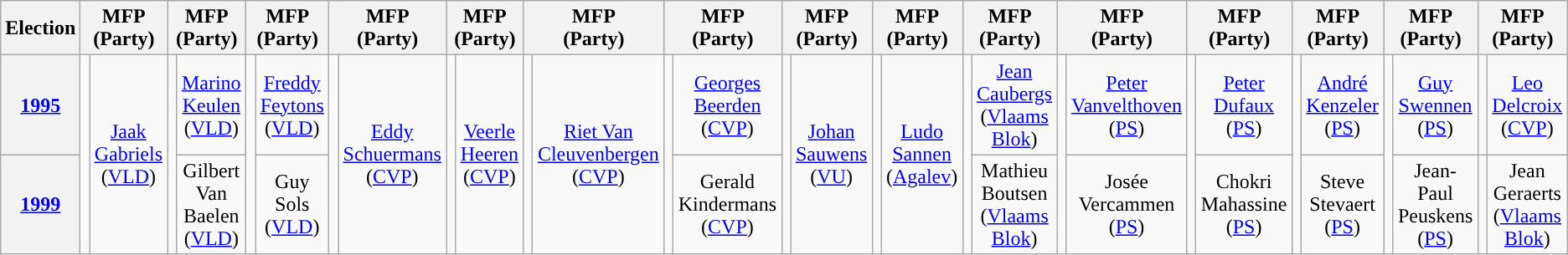<table class="wikitable" style="text-align:center">
<tr>
<th>Election</th>
<th colspan=2>MFP<br>(Party)</th>
<th colspan=2>MFP<br>(Party)</th>
<th colspan=2>MFP<br>(Party)</th>
<th colspan=2>MFP<br>(Party)</th>
<th colspan=2>MFP<br>(Party)</th>
<th colspan=2>MFP<br>(Party)</th>
<th colspan=2>MFP<br>(Party)</th>
<th colspan=2>MFP<br>(Party)</th>
<th colspan=2>MFP<br>(Party)</th>
<th colspan=2>MFP<br>(Party)</th>
<th colspan=2>MFP<br>(Party)</th>
<th colspan=2>MFP<br>(Party)</th>
<th colspan=2>MFP<br>(Party)</th>
<th colspan=2>MFP<br>(Party)</th>
<th colspan=2>MFP<br>(Party)</th>
</tr>
<tr>
<th><a href='#'>1995</a></th>
<td rowspan=2; style="background-color: "></td>
<td rowspan=2><a href='#'>Jaak Gabriels</a><br>(<a href='#'>VLD</a>)</td>
<td rowspan=2; style="background-color: "></td>
<td><a href='#'>Marino Keulen</a><br>(<a href='#'>VLD</a>)</td>
<td rowspan=2; style="background-color: "></td>
<td><a href='#'>Freddy Feytons</a><br>(<a href='#'>VLD</a>)</td>
<td rowspan=2; style="background-color: "></td>
<td rowspan=2><a href='#'>Eddy Schuermans</a><br>(<a href='#'>CVP</a>)</td>
<td rowspan=2; style="background-color: "></td>
<td rowspan=2><a href='#'>Veerle Heeren</a><br>(<a href='#'>CVP</a>)</td>
<td rowspan=2; style="background-color: "></td>
<td rowspan=2><a href='#'>Riet Van Cleuvenbergen</a><br>(<a href='#'>CVP</a>)</td>
<td rowspan=2; style="background-color: "></td>
<td><a href='#'>Georges Beerden</a><br>(<a href='#'>CVP</a>)</td>
<td rowspan=2; style="background-color: "></td>
<td rowspan=2><a href='#'>Johan Sauwens</a><br>(<a href='#'>VU</a>)</td>
<td rowspan=2; style="background-color: "></td>
<td rowspan=2><a href='#'>Ludo Sannen</a><br>(<a href='#'>Agalev</a>)</td>
<td rowspan=2; style="background-color: "></td>
<td><a href='#'>Jean Caubergs</a><br>(<a href='#'>Vlaams Blok</a>)</td>
<td rowspan=2; style="background-color: "></td>
<td><a href='#'>Peter Vanvelthoven</a><br>(<a href='#'>PS</a>)</td>
<td rowspan=2; style="background-color: "></td>
<td><a href='#'>Peter Dufaux</a><br>(<a href='#'>PS</a>)</td>
<td rowspan=2; style="background-color: "></td>
<td><a href='#'>André Kenzeler</a><br>(<a href='#'>PS</a>)</td>
<td rowspan=2; style="background-color: "></td>
<td><a href='#'>Guy Swennen</a><br>(<a href='#'>PS</a>)</td>
<td rowspan=1; style="background-color: "></td>
<td><a href='#'>Leo Delcroix</a><br>(<a href='#'>CVP</a>)</td>
</tr>
<tr>
<th><a href='#'>1999</a></th>
<td>Gilbert Van Baelen<br>(<a href='#'>VLD</a>)</td>
<td>Guy Sols<br>(<a href='#'>VLD</a>)</td>
<td>Gerald Kindermans<br>(<a href='#'>CVP</a>)</td>
<td>Mathieu Boutsen<br>(<a href='#'>Vlaams Blok</a>)</td>
<td>Josée Vercammen<br>(<a href='#'>PS</a>)</td>
<td>Chokri Mahassine<br>(<a href='#'>PS</a>)</td>
<td>Steve Stevaert<br>(<a href='#'>PS</a>)</td>
<td>Jean-Paul Peuskens<br>(<a href='#'>PS</a>)</td>
<td rowspan=1; style="background-color: "></td>
<td>Jean Geraerts<br>(<a href='#'>Vlaams Blok</a>)</td>
</tr>
</table>
